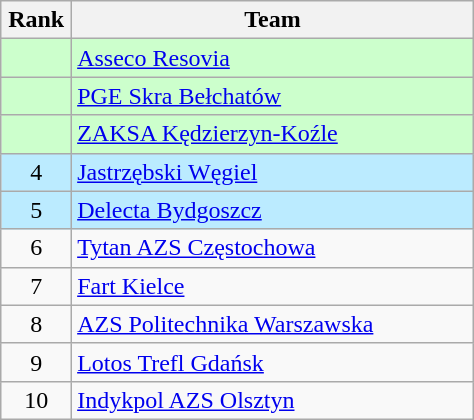<table class="wikitable" style="white-space: nowrap; width:25%;">
<tr>
<th width=15%>Rank</th>
<th>Team</th>
</tr>
<tr bgcolor=#CCFFCC>
<td style="text-align:center;"></td>
<td><a href='#'>Asseco Resovia</a></td>
</tr>
<tr bgcolor=#CCFFCC>
<td style="text-align:center;"></td>
<td><a href='#'>PGE Skra Bełchatów</a></td>
</tr>
<tr bgcolor=#CCFFCC>
<td style="text-align:center;"></td>
<td><a href='#'>ZAKSA Kędzierzyn-Koźle</a></td>
</tr>
<tr bgcolor=#BBEBFF>
<td style="text-align:center;">4</td>
<td><a href='#'>Jastrzębski Węgiel</a></td>
</tr>
<tr bgcolor=#BBEBFF>
<td style="text-align:center;">5</td>
<td><a href='#'>Delecta Bydgoszcz</a></td>
</tr>
<tr>
<td style="text-align:center;">6</td>
<td><a href='#'>Tytan AZS Częstochowa</a></td>
</tr>
<tr>
<td style="text-align:center;">7</td>
<td><a href='#'>Fart Kielce</a></td>
</tr>
<tr>
<td style="text-align:center;">8</td>
<td><a href='#'>AZS Politechnika Warszawska</a></td>
</tr>
<tr>
<td style="text-align:center;">9</td>
<td><a href='#'>Lotos Trefl Gdańsk</a></td>
</tr>
<tr>
<td style="text-align:center;">10</td>
<td><a href='#'>Indykpol AZS Olsztyn</a></td>
</tr>
</table>
